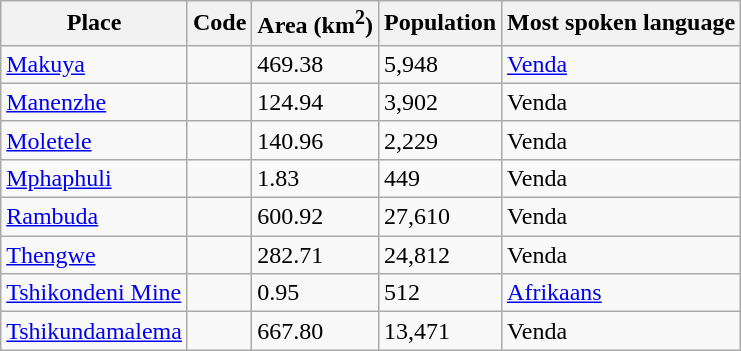<table class="wikitable sortable">
<tr>
<th>Place</th>
<th>Code</th>
<th>Area (km<sup>2</sup>)</th>
<th>Population</th>
<th>Most spoken language</th>
</tr>
<tr>
<td><a href='#'>Makuya</a></td>
<td></td>
<td>469.38</td>
<td>5,948</td>
<td><a href='#'>Venda</a></td>
</tr>
<tr>
<td><a href='#'>Manenzhe</a></td>
<td></td>
<td>124.94</td>
<td>3,902</td>
<td>Venda</td>
</tr>
<tr>
<td><a href='#'>Moletele</a></td>
<td></td>
<td>140.96</td>
<td>2,229</td>
<td>Venda</td>
</tr>
<tr>
<td><a href='#'>Mphaphuli</a></td>
<td></td>
<td>1.83</td>
<td>449</td>
<td>Venda</td>
</tr>
<tr>
<td><a href='#'>Rambuda</a></td>
<td></td>
<td>600.92</td>
<td>27,610</td>
<td>Venda</td>
</tr>
<tr>
<td><a href='#'>Thengwe</a></td>
<td></td>
<td>282.71</td>
<td>24,812</td>
<td>Venda</td>
</tr>
<tr>
<td><a href='#'>Tshikondeni Mine</a></td>
<td></td>
<td>0.95</td>
<td>512</td>
<td><a href='#'>Afrikaans</a></td>
</tr>
<tr>
<td><a href='#'>Tshikundamalema</a></td>
<td></td>
<td>667.80</td>
<td>13,471</td>
<td>Venda</td>
</tr>
</table>
